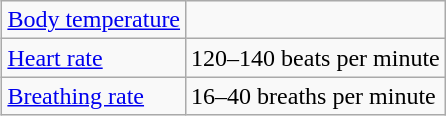<table class="wikitable" style="float:right; text-align:left; margin:10px">
<tr>
<td><a href='#'>Body temperature</a></td>
<td></td>
</tr>
<tr>
<td><a href='#'>Heart rate</a></td>
<td>120–140 beats per minute</td>
</tr>
<tr>
<td><a href='#'>Breathing rate</a></td>
<td>16–40 breaths per minute</td>
</tr>
</table>
